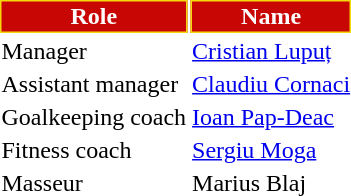<table class="toccolours">
<tr>
<th style="background:#c80604;color:#FFFFFF;border:1px solid #f4d80b;">Role</th>
<th style="background:#c80604;color:#FFFFFF;border:1px solid #f4d80b;">Name</th>
</tr>
<tr>
<td>Manager</td>
<td> <a href='#'>Cristian Lupuț</a></td>
</tr>
<tr>
<td>Assistant manager</td>
<td> <a href='#'>Claudiu Cornaci</a></td>
</tr>
<tr>
<td>Goalkeeping coach</td>
<td> <a href='#'>Ioan Pap-Deac</a></td>
</tr>
<tr>
<td>Fitness coach</td>
<td> <a href='#'>Sergiu Moga</a></td>
</tr>
<tr>
<td>Masseur</td>
<td> Marius Blaj</td>
</tr>
</table>
